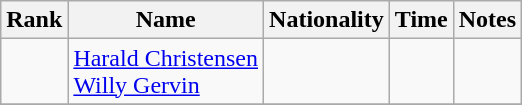<table class="wikitable sortable" style="text-align:center">
<tr>
<th>Rank</th>
<th>Name</th>
<th>Nationality</th>
<th>Time</th>
<th>Notes</th>
</tr>
<tr>
<td></td>
<td align=left><a href='#'>Harald Christensen</a><br><a href='#'>Willy Gervin</a></td>
<td align=left></td>
<td></td>
<td></td>
</tr>
<tr>
</tr>
</table>
